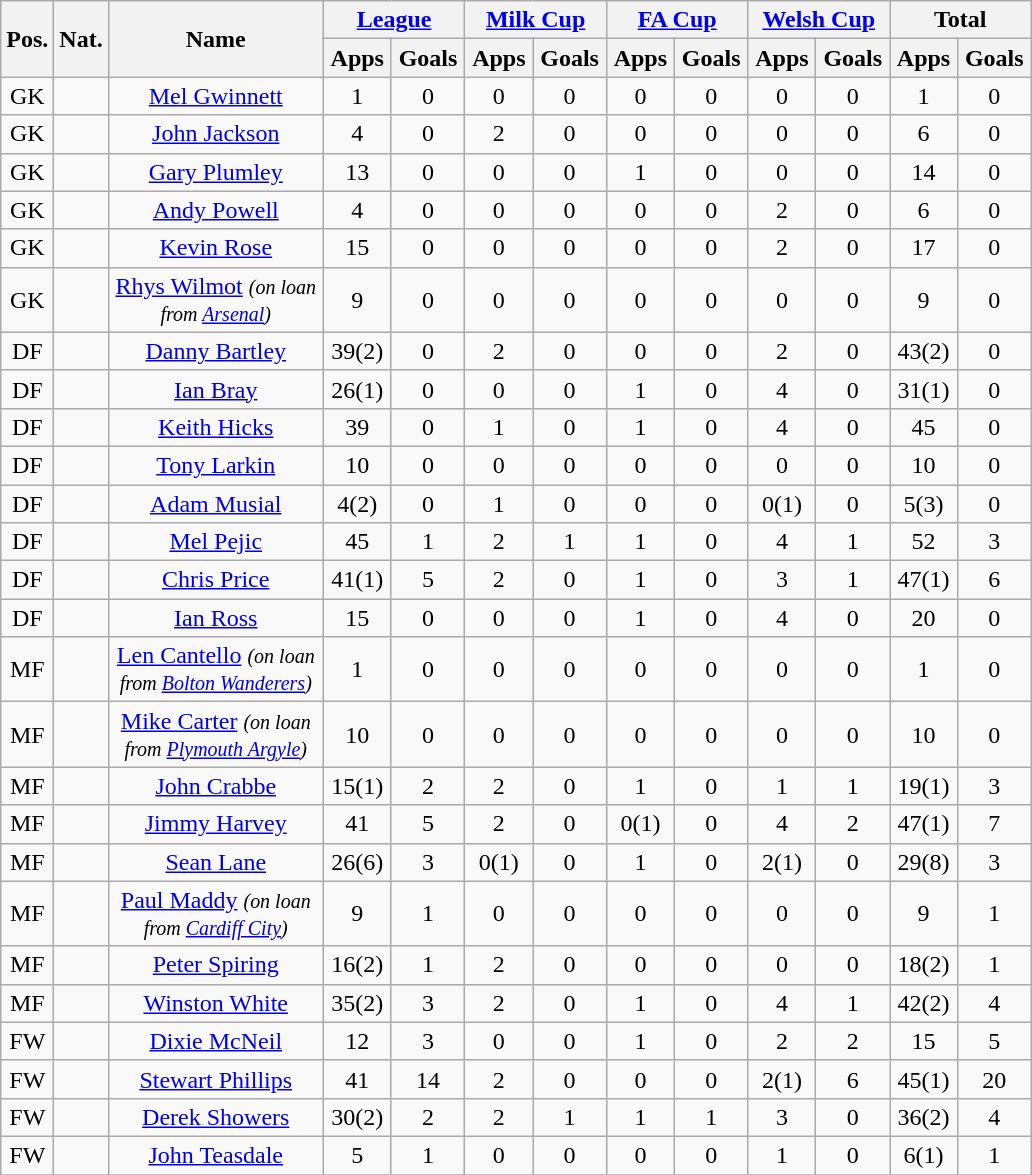<table class="wikitable plainrowheaders" style="text-align:center">
<tr>
<th rowspan="2">Pos.</th>
<th rowspan="2">Nat.</th>
<th rowspan="2" width="136">Name</th>
<th colspan="2" width="87"><a href='#'>League</a></th>
<th colspan="2" width="87"><a href='#'>Milk Cup</a></th>
<th colspan="2" width="87"><a href='#'>FA Cup</a></th>
<th colspan="2" width="87"><a href='#'>Welsh Cup</a></th>
<th colspan="2" width="87">Total</th>
</tr>
<tr>
<th>Apps</th>
<th>Goals</th>
<th>Apps</th>
<th>Goals</th>
<th>Apps</th>
<th>Goals</th>
<th>Apps</th>
<th>Goals</th>
<th>Apps</th>
<th>Goals</th>
</tr>
<tr>
<td>GK</td>
<td></td>
<td><a href='#'>Mel Gwinnett</a></td>
<td>1</td>
<td>0</td>
<td>0</td>
<td>0</td>
<td>0</td>
<td>0</td>
<td>0</td>
<td>0</td>
<td>1</td>
<td>0</td>
</tr>
<tr>
<td>GK</td>
<td></td>
<td><a href='#'>John Jackson</a></td>
<td>4</td>
<td>0</td>
<td>2</td>
<td>0</td>
<td>0</td>
<td>0</td>
<td>0</td>
<td>0</td>
<td>6</td>
<td>0</td>
</tr>
<tr>
<td>GK</td>
<td></td>
<td><a href='#'>Gary Plumley</a></td>
<td>13</td>
<td>0</td>
<td>0</td>
<td>0</td>
<td>1</td>
<td>0</td>
<td>0</td>
<td>0</td>
<td>14</td>
<td>0</td>
</tr>
<tr>
<td>GK</td>
<td></td>
<td><a href='#'>Andy Powell</a></td>
<td>4</td>
<td>0</td>
<td>0</td>
<td>0</td>
<td>0</td>
<td>0</td>
<td>2</td>
<td>0</td>
<td>6</td>
<td>0</td>
</tr>
<tr>
<td>GK</td>
<td></td>
<td><a href='#'>Kevin Rose</a></td>
<td>15</td>
<td>0</td>
<td>0</td>
<td>0</td>
<td>0</td>
<td>0</td>
<td>2</td>
<td>0</td>
<td>17</td>
<td>0</td>
</tr>
<tr>
<td>GK</td>
<td></td>
<td><a href='#'>Rhys Wilmot</a> <em><small>(on loan from <a href='#'>Arsenal</a>)</small></em></td>
<td>9</td>
<td>0</td>
<td>0</td>
<td>0</td>
<td>0</td>
<td>0</td>
<td>0</td>
<td>0</td>
<td>9</td>
<td>0</td>
</tr>
<tr>
<td>DF</td>
<td></td>
<td><a href='#'>Danny Bartley</a></td>
<td>39(2)</td>
<td>0</td>
<td>2</td>
<td>0</td>
<td>0</td>
<td>0</td>
<td>2</td>
<td>0</td>
<td>43(2)</td>
<td>0</td>
</tr>
<tr>
<td>DF</td>
<td></td>
<td><a href='#'>Ian Bray</a></td>
<td>26(1)</td>
<td>0</td>
<td>0</td>
<td>0</td>
<td>1</td>
<td>0</td>
<td>4</td>
<td>0</td>
<td>31(1)</td>
<td>0</td>
</tr>
<tr>
<td>DF</td>
<td></td>
<td><a href='#'>Keith Hicks</a></td>
<td>39</td>
<td>0</td>
<td>1</td>
<td>0</td>
<td>1</td>
<td>0</td>
<td>4</td>
<td>0</td>
<td>45</td>
<td>0</td>
</tr>
<tr>
<td>DF</td>
<td></td>
<td><a href='#'>Tony Larkin</a></td>
<td>10</td>
<td>0</td>
<td>0</td>
<td>0</td>
<td>0</td>
<td>0</td>
<td>0</td>
<td>0</td>
<td>10</td>
<td>0</td>
</tr>
<tr>
<td>DF</td>
<td></td>
<td><a href='#'>Adam Musial</a></td>
<td>4(2)</td>
<td>0</td>
<td>1</td>
<td>0</td>
<td>0</td>
<td>0</td>
<td>0(1)</td>
<td>0</td>
<td>5(3)</td>
<td>0</td>
</tr>
<tr>
<td>DF</td>
<td></td>
<td><a href='#'>Mel Pejic</a></td>
<td>45</td>
<td>1</td>
<td>2</td>
<td>1</td>
<td>1</td>
<td>0</td>
<td>4</td>
<td>1</td>
<td>52</td>
<td>3</td>
</tr>
<tr>
<td>DF</td>
<td></td>
<td><a href='#'>Chris Price</a></td>
<td>41(1)</td>
<td>5</td>
<td>2</td>
<td>0</td>
<td>1</td>
<td>0</td>
<td>3</td>
<td>1</td>
<td>47(1)</td>
<td>6</td>
</tr>
<tr>
<td>DF</td>
<td></td>
<td><a href='#'>Ian Ross</a></td>
<td>15</td>
<td>0</td>
<td>0</td>
<td>0</td>
<td>1</td>
<td>0</td>
<td>4</td>
<td>0</td>
<td>20</td>
<td>0</td>
</tr>
<tr>
<td>MF</td>
<td></td>
<td><a href='#'>Len Cantello</a> <em><small>(on loan from <a href='#'>Bolton Wanderers</a>)</small></em></td>
<td>1</td>
<td>0</td>
<td>0</td>
<td>0</td>
<td>0</td>
<td>0</td>
<td>0</td>
<td>0</td>
<td>1</td>
<td>0</td>
</tr>
<tr>
<td>MF</td>
<td></td>
<td><a href='#'>Mike Carter</a> <em><small>(on loan from <a href='#'>Plymouth Argyle</a>)</small></em></td>
<td>10</td>
<td>0</td>
<td>0</td>
<td>0</td>
<td>0</td>
<td>0</td>
<td>0</td>
<td>0</td>
<td>10</td>
<td>0</td>
</tr>
<tr>
<td>MF</td>
<td></td>
<td><a href='#'>John Crabbe</a></td>
<td>15(1)</td>
<td>2</td>
<td>2</td>
<td>0</td>
<td>1</td>
<td>0</td>
<td>1</td>
<td>1</td>
<td>19(1)</td>
<td>3</td>
</tr>
<tr>
<td>MF</td>
<td></td>
<td><a href='#'>Jimmy Harvey</a></td>
<td>41</td>
<td>5</td>
<td>2</td>
<td>0</td>
<td>0(1)</td>
<td>0</td>
<td>4</td>
<td>2</td>
<td>47(1)</td>
<td>7</td>
</tr>
<tr>
<td>MF</td>
<td></td>
<td><a href='#'>Sean Lane</a></td>
<td>26(6)</td>
<td>3</td>
<td>0(1)</td>
<td>0</td>
<td>1</td>
<td>0</td>
<td>2(1)</td>
<td>0</td>
<td>29(8)</td>
<td>3</td>
</tr>
<tr>
<td>MF</td>
<td></td>
<td><a href='#'>Paul Maddy</a> <em><small>(on loan from <a href='#'>Cardiff City</a>)</small></em></td>
<td>9</td>
<td>1</td>
<td>0</td>
<td>0</td>
<td>0</td>
<td>0</td>
<td>0</td>
<td>0</td>
<td>9</td>
<td>1</td>
</tr>
<tr>
<td>MF</td>
<td></td>
<td><a href='#'>Peter Spiring</a></td>
<td>16(2)</td>
<td>1</td>
<td>2</td>
<td>0</td>
<td>0</td>
<td>0</td>
<td>0</td>
<td>0</td>
<td>18(2)</td>
<td>1</td>
</tr>
<tr>
<td>MF</td>
<td></td>
<td><a href='#'>Winston White</a></td>
<td>35(2)</td>
<td>3</td>
<td>2</td>
<td>0</td>
<td>1</td>
<td>0</td>
<td>4</td>
<td>1</td>
<td>42(2)</td>
<td>4</td>
</tr>
<tr>
<td>FW</td>
<td></td>
<td><a href='#'>Dixie McNeil</a></td>
<td>12</td>
<td>3</td>
<td>0</td>
<td>0</td>
<td>1</td>
<td>0</td>
<td>2</td>
<td>2</td>
<td>15</td>
<td>5</td>
</tr>
<tr>
<td>FW</td>
<td></td>
<td><a href='#'>Stewart Phillips</a></td>
<td>41</td>
<td>14</td>
<td>2</td>
<td>0</td>
<td>0</td>
<td>0</td>
<td>2(1)</td>
<td>6</td>
<td>45(1)</td>
<td>20</td>
</tr>
<tr>
<td>FW</td>
<td></td>
<td><a href='#'>Derek Showers</a></td>
<td>30(2)</td>
<td>2</td>
<td>2</td>
<td>1</td>
<td>1</td>
<td>1</td>
<td>3</td>
<td>0</td>
<td>36(2)</td>
<td>4</td>
</tr>
<tr>
<td>FW</td>
<td></td>
<td><a href='#'>John Teasdale</a></td>
<td>5</td>
<td>1</td>
<td>0</td>
<td>0</td>
<td>0</td>
<td>0</td>
<td>1</td>
<td>0</td>
<td>6(1)</td>
<td>1</td>
</tr>
<tr>
</tr>
</table>
